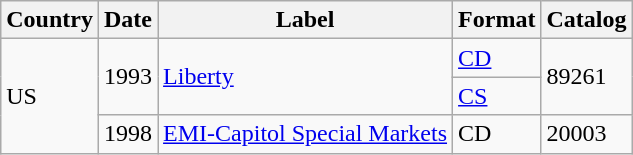<table class="wikitable">
<tr>
<th>Country</th>
<th>Date</th>
<th>Label</th>
<th>Format</th>
<th>Catalog</th>
</tr>
<tr>
<td rowspan=3>US</td>
<td rowspan=2>1993</td>
<td rowspan=2><a href='#'>Liberty</a></td>
<td><a href='#'>CD</a></td>
<td rowspan=2>89261</td>
</tr>
<tr>
<td><a href='#'>CS</a></td>
</tr>
<tr>
<td>1998</td>
<td><a href='#'>EMI-Capitol Special Markets</a></td>
<td>CD</td>
<td>20003</td>
</tr>
</table>
